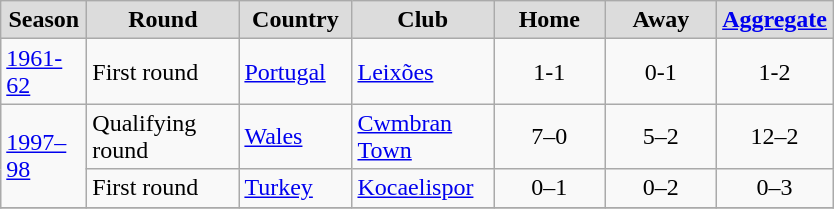<table class="wikitable" style="text-align: center;">
<tr>
<th width="50" style="background:#DCDCDC">Season</th>
<th width="94" style="background:#DCDCDC">Round</th>
<th width="68" style="background:#DCDCDC">Country</th>
<th width="87" style="background:#DCDCDC">Club</th>
<th width="67" style="background:#DCDCDC">Home</th>
<th width="67" style="background:#DCDCDC">Away</th>
<th width="67" style="background:#DCDCDC"><a href='#'>Aggregate</a></th>
</tr>
<tr>
<td rowspan=1 align=left><a href='#'>1961-62</a></td>
<td align=left>First round</td>
<td align=left> <a href='#'>Portugal</a></td>
<td align=left><a href='#'>Leixões</a></td>
<td>1-1</td>
<td>0-1</td>
<td>1-2</td>
</tr>
<tr>
<td rowspan=2 align=left><a href='#'>1997–98</a></td>
<td align=left>Qualifying round</td>
<td align=left> <a href='#'>Wales</a></td>
<td align=left><a href='#'>Cwmbran Town</a></td>
<td>7–0</td>
<td>5–2</td>
<td>12–2</td>
</tr>
<tr>
<td align=left>First round</td>
<td align=left> <a href='#'>Turkey</a></td>
<td align=left><a href='#'>Kocaelispor</a></td>
<td>0–1</td>
<td>0–2</td>
<td>0–3</td>
</tr>
<tr>
</tr>
</table>
